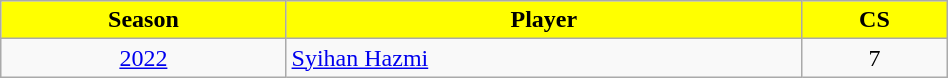<table class="wikitable" style=width:50%>
<tr>
<th style="background:yellow; color:black; text-align:center;">Season</th>
<th style="background:yellow; color:black; text-align:center;">Player</th>
<th style="background:yellow; color:black; text-align:center;">CS</th>
</tr>
<tr>
<td align="center"><a href='#'>2022</a></td>
<td> <a href='#'>Syihan Hazmi</a></td>
<td align="center">7</td>
</tr>
</table>
